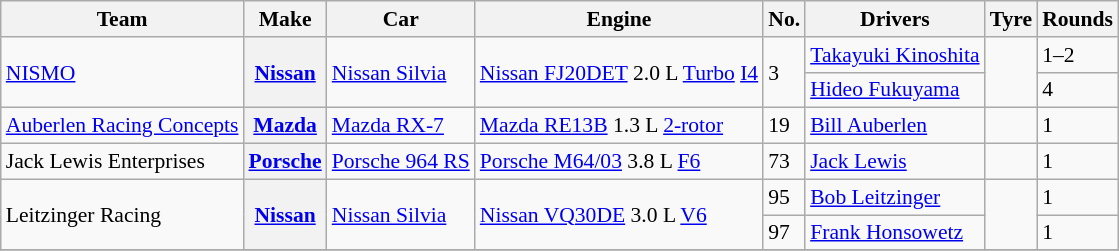<table class="wikitable" style="font-size: 90%;">
<tr>
<th>Team</th>
<th>Make</th>
<th>Car</th>
<th>Engine</th>
<th>No.</th>
<th>Drivers</th>
<th>Tyre</th>
<th>Rounds</th>
</tr>
<tr>
<td rowspan=2><a href='#'>NISMO</a></td>
<th rowspan=2><a href='#'>Nissan</a></th>
<td rowspan=2><a href='#'>Nissan Silvia</a></td>
<td rowspan=2><a href='#'>Nissan FJ20DET</a> 2.0 L <a href='#'>Turbo</a> <a href='#'>I4</a></td>
<td rowspan=2>3</td>
<td> <a href='#'>Takayuki Kinoshita</a></td>
<td rowspan=2></td>
<td>1–2</td>
</tr>
<tr>
<td> <a href='#'>Hideo Fukuyama</a></td>
<td>4</td>
</tr>
<tr>
<td rowspan=1><a href='#'>Auberlen Racing Concepts</a></td>
<th rowspan=1><a href='#'>Mazda</a></th>
<td rowspan=1><a href='#'>Mazda RX-7</a></td>
<td rowspan=1><a href='#'>Mazda RE13B</a> 1.3 L <a href='#'>2-rotor</a></td>
<td rowspan=1>19</td>
<td> <a href='#'>Bill Auberlen</a></td>
<td></td>
<td>1</td>
</tr>
<tr>
<td rowspan=1>Jack Lewis Enterprises</td>
<th rowspan=1><a href='#'>Porsche</a></th>
<td rowspan=1><a href='#'>Porsche 964 RS</a></td>
<td rowspan=1><a href='#'>Porsche M64/03</a> 3.8 L <a href='#'>F6</a></td>
<td rowspan=1>73</td>
<td> <a href='#'>Jack Lewis</a></td>
<td></td>
<td>1</td>
</tr>
<tr>
<td rowspan=2>Leitzinger Racing</td>
<th rowspan=2><a href='#'>Nissan</a></th>
<td rowspan=2><a href='#'>Nissan Silvia</a></td>
<td rowspan=2><a href='#'>Nissan VQ30DE</a> 3.0 L <a href='#'>V6</a></td>
<td rowspan=1>95</td>
<td> <a href='#'>Bob Leitzinger</a></td>
<td rowspan=2></td>
<td>1</td>
</tr>
<tr>
<td rowspan=1>97</td>
<td> <a href='#'>Frank Honsowetz</a></td>
<td>1</td>
</tr>
<tr>
</tr>
</table>
